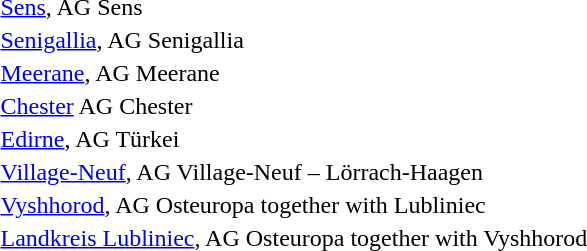<table>
<tr>
<td> <a href='#'>Sens</a>, AG Sens</td>
</tr>
<tr>
<td> <a href='#'>Senigallia</a>, AG Senigallia</td>
</tr>
<tr>
<td> <a href='#'>Meerane</a>, AG Meerane</td>
</tr>
<tr>
<td> <a href='#'>Chester</a> AG Chester</td>
</tr>
<tr>
<td> <a href='#'>Edirne</a>, AG Türkei</td>
</tr>
<tr>
<td> <a href='#'>Village-Neuf</a>, AG Village-Neuf – Lörrach-Haagen</td>
</tr>
<tr>
<td> <a href='#'>Vyshhorod</a>, AG Osteuropa together with Lubliniec</td>
</tr>
<tr>
<td> <a href='#'>Landkreis Lubliniec</a>, AG Osteuropa together with Vyshhorod</td>
</tr>
</table>
